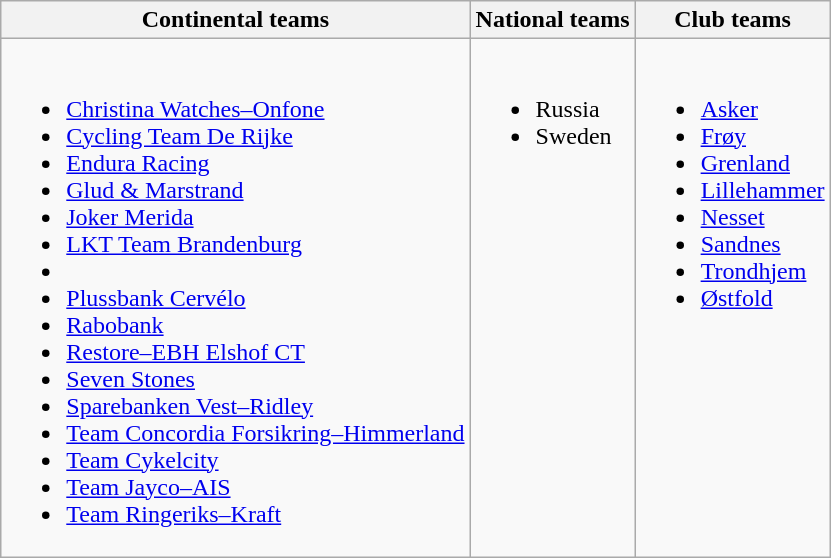<table class="wikitable">
<tr>
<th>Continental teams</th>
<th>National teams</th>
<th>Club teams</th>
</tr>
<tr>
<td><br><ul><li><a href='#'>Christina Watches–Onfone</a></li><li><a href='#'>Cycling Team De Rijke</a></li><li><a href='#'>Endura Racing</a></li><li><a href='#'>Glud & Marstrand</a></li><li><a href='#'>Joker Merida</a></li><li><a href='#'>LKT Team Brandenburg</a></li><li></li><li><a href='#'>Plussbank Cervélo</a></li><li><a href='#'>Rabobank</a></li><li><a href='#'>Restore–EBH Elshof CT</a></li><li><a href='#'>Seven Stones</a></li><li><a href='#'>Sparebanken Vest–Ridley</a></li><li><a href='#'>Team Concordia Forsikring–Himmerland</a></li><li><a href='#'>Team Cykelcity</a></li><li><a href='#'>Team Jayco–AIS</a></li><li><a href='#'>Team Ringeriks–Kraft</a></li></ul></td>
<td valign="top"><br><ul><li>Russia</li><li>Sweden</li></ul></td>
<td valign="top"><br><ul><li><a href='#'>Asker</a></li><li><a href='#'>Frøy</a></li><li><a href='#'>Grenland</a></li><li><a href='#'>Lillehammer</a></li><li><a href='#'>Nesset</a></li><li><a href='#'>Sandnes</a></li><li><a href='#'>Trondhjem</a></li><li><a href='#'>Østfold</a></li></ul></td>
</tr>
</table>
